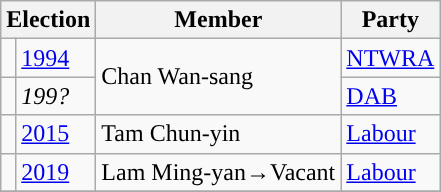<table class="wikitable">
<tr>
<th colspan="2">Election</th>
<th>Member</th>
<th>Party</th>
</tr>
<tr>
<td bgcolor=""></td>
<td><a href='#'>1994</a></td>
<td rowspan=2>Chan Wan-sang</td>
<td><a href='#'>NTWRA</a></td>
</tr>
<tr>
<td style="color:inherit;background:"></td>
<td><em>199?</em></td>
<td><a href='#'>DAB</a></td>
</tr>
<tr>
<td style="color:inherit;background:"></td>
<td><a href='#'>2015</a></td>
<td>Tam Chun-yin</td>
<td><a href='#'>Labour</a></td>
</tr>
<tr>
<td style="color:inherit;background:"></td>
<td><a href='#'>2019</a></td>
<td>Lam Ming-yan→Vacant</td>
<td><a href='#'>Labour</a></td>
</tr>
<tr>
</tr>
</table>
